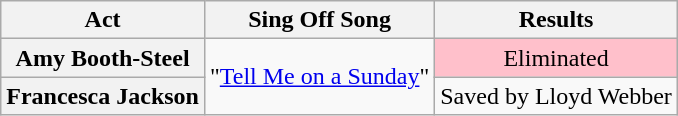<table class="wikitable plainrowheaders" style="text-align:center;">
<tr>
<th scope="col">Act</th>
<th scope="col">Sing Off Song</th>
<th scope="col">Results</th>
</tr>
<tr>
<th scope="row">Amy Booth-Steel</th>
<td rowspan="2">"<a href='#'>Tell Me on a Sunday</a>" </td>
<td style="background:pink;">Eliminated</td>
</tr>
<tr>
<th scope="row">Francesca Jackson</th>
<td>Saved by Lloyd Webber</td>
</tr>
</table>
